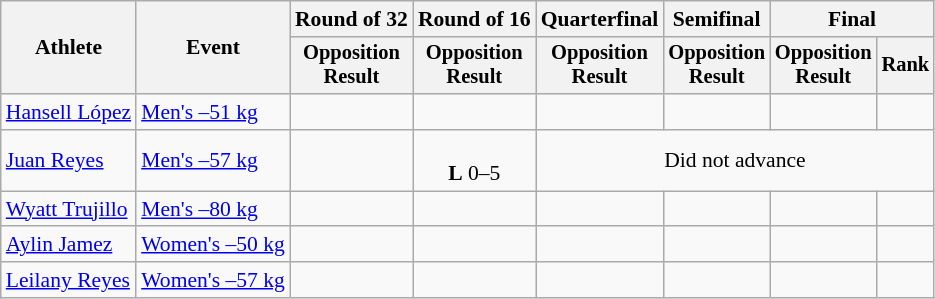<table class=wikitable style=font-size:90%;text-align:center>
<tr>
<th rowspan=2>Athlete</th>
<th rowspan=2>Event</th>
<th>Round of 32</th>
<th>Round of 16</th>
<th>Quarterfinal</th>
<th>Semifinal</th>
<th colspan=2>Final</th>
</tr>
<tr style=font-size:95%>
<th>Opposition<br>Result</th>
<th>Opposition<br>Result</th>
<th>Opposition<br>Result</th>
<th>Opposition<br>Result</th>
<th>Opposition<br>Result</th>
<th>Rank</th>
</tr>
<tr>
<td align=left><a href='#'>Hansell López</a></td>
<td align=left><a href='#'>Men's –51 kg</a></td>
<td></td>
<td></td>
<td></td>
<td></td>
<td></td>
<td></td>
</tr>
<tr>
<td align=left><a href='#'>Juan Reyes</a></td>
<td align=left><a href='#'>Men's –57 kg</a></td>
<td></td>
<td><br> <strong>L</strong> 0–5</td>
<td colspan=4>Did not advance</td>
</tr>
<tr>
<td align=left><a href='#'>Wyatt Trujillo</a></td>
<td align=left><a href='#'>Men's –80 kg</a></td>
<td></td>
<td></td>
<td></td>
<td></td>
<td></td>
<td></td>
</tr>
<tr>
<td align=left><a href='#'>Aylin Jamez</a></td>
<td align=left><a href='#'>Women's –50 kg</a></td>
<td></td>
<td></td>
<td></td>
<td></td>
<td></td>
<td></td>
</tr>
<tr>
<td align=left><a href='#'>Leilany Reyes</a></td>
<td align=left><a href='#'>Women's –57 kg</a></td>
<td></td>
<td></td>
<td></td>
<td></td>
<td></td>
<td></td>
</tr>
</table>
